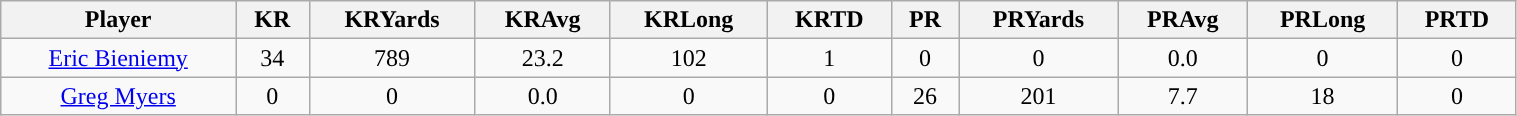<table class="wikitable" style="text-align:center;" width="80%">
<tr>
<th>Player</th>
<th>KR</th>
<th>KRYards</th>
<th>KRAvg</th>
<th>KRLong</th>
<th>KRTD</th>
<th>PR</th>
<th>PRYards</th>
<th>PRAvg</th>
<th>PRLong</th>
<th>PRTD</th>
</tr>
<tr>
<td><a href='#'>Eric Bieniemy</a></td>
<td>34</td>
<td>789</td>
<td>23.2</td>
<td>102</td>
<td>1</td>
<td>0</td>
<td>0</td>
<td>0.0</td>
<td>0</td>
<td>0</td>
</tr>
<tr>
<td><a href='#'>Greg Myers</a></td>
<td>0</td>
<td>0</td>
<td>0.0</td>
<td>0</td>
<td>0</td>
<td>26</td>
<td>201</td>
<td>7.7</td>
<td>18</td>
<td>0</td>
</tr>
</table>
